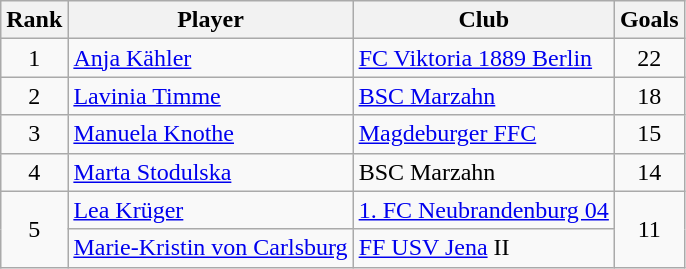<table class="wikitable" style="text-align:center">
<tr>
<th>Rank</th>
<th>Player</th>
<th>Club</th>
<th>Goals</th>
</tr>
<tr>
<td>1</td>
<td align="left"> <a href='#'>Anja Kähler</a></td>
<td align="left"><a href='#'>FC Viktoria 1889 Berlin</a></td>
<td>22</td>
</tr>
<tr>
<td>2</td>
<td align="left"> <a href='#'>Lavinia Timme</a></td>
<td align="left"><a href='#'>BSC Marzahn</a></td>
<td>18</td>
</tr>
<tr>
<td>3</td>
<td align="left"> <a href='#'>Manuela Knothe</a></td>
<td align="left"><a href='#'>Magdeburger FFC</a></td>
<td>15</td>
</tr>
<tr>
<td>4</td>
<td align="left"> <a href='#'>Marta Stodulska</a></td>
<td align="left">BSC Marzahn</td>
<td>14</td>
</tr>
<tr>
<td rowspan=2>5</td>
<td align="left"> <a href='#'>Lea Krüger</a></td>
<td align="left"><a href='#'>1. FC Neubrandenburg 04</a></td>
<td rowspan=2>11</td>
</tr>
<tr>
<td align="left"> <a href='#'>Marie-Kristin von Carlsburg</a></td>
<td align="left"><a href='#'>FF USV Jena</a> II</td>
</tr>
</table>
